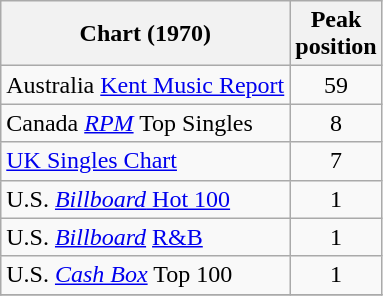<table class="wikitable sortable">
<tr>
<th>Chart (1970)</th>
<th>Peak<br>position</th>
</tr>
<tr>
<td>Australia <a href='#'>Kent Music Report</a></td>
<td style="text-align:center;">59</td>
</tr>
<tr>
<td>Canada <em><a href='#'>RPM</a></em> Top Singles</td>
<td style="text-align:center;">8</td>
</tr>
<tr>
<td><a href='#'>UK Singles Chart</a></td>
<td style="text-align:center;">7</td>
</tr>
<tr>
<td>U.S. <a href='#'><em>Billboard</em> Hot 100</a></td>
<td style="text-align:center;">1</td>
</tr>
<tr>
<td>U.S. <a href='#'><em>Billboard</em></a> <a href='#'>R&B</a></td>
<td style="text-align:center;">1</td>
</tr>
<tr>
<td>U.S. <a href='#'><em>Cash Box</em></a> Top 100</td>
<td style="text-align:center;">1</td>
</tr>
<tr>
</tr>
</table>
